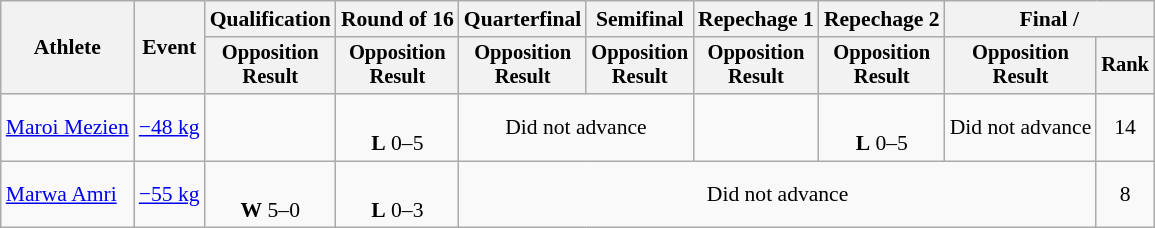<table class="wikitable" style="font-size:90%">
<tr>
<th rowspan="2">Athlete</th>
<th rowspan="2">Event</th>
<th>Qualification</th>
<th>Round of 16</th>
<th>Quarterfinal</th>
<th>Semifinal</th>
<th>Repechage 1</th>
<th>Repechage 2</th>
<th colspan=2>Final / </th>
</tr>
<tr style="font-size: 95%">
<th>Opposition<br>Result</th>
<th>Opposition<br>Result</th>
<th>Opposition<br>Result</th>
<th>Opposition<br>Result</th>
<th>Opposition<br>Result</th>
<th>Opposition<br>Result</th>
<th>Opposition<br>Result</th>
<th>Rank</th>
</tr>
<tr align=center>
<td align=left><a href='#'>Maroi Mezien</a></td>
<td align=left><a href='#'>−48 kg</a></td>
<td></td>
<td><br><strong>L</strong> 0–5 <sup></sup></td>
<td colspan=2>Did not advance</td>
<td></td>
<td><br><strong>L</strong> 0–5 <sup></sup></td>
<td>Did not advance</td>
<td>14</td>
</tr>
<tr align=center>
<td align=left><a href='#'>Marwa Amri</a></td>
<td align=left><a href='#'>−55 kg</a></td>
<td><br><strong>W</strong> 5–0 <sup></sup></td>
<td><br><strong>L</strong> 0–3 <sup></sup></td>
<td colspan=5>Did not advance</td>
<td>8</td>
</tr>
</table>
